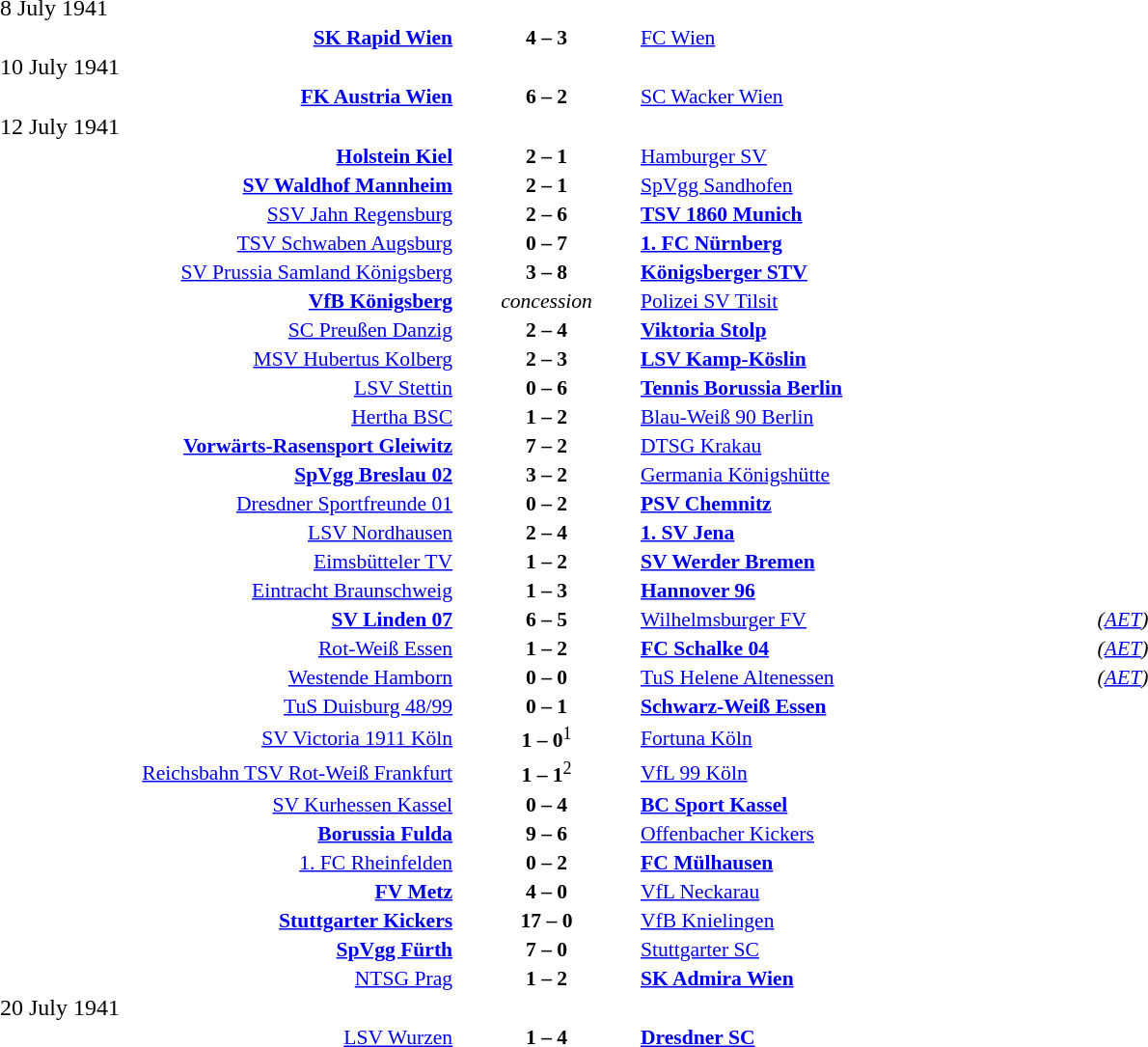<table width=100% cellspacing=1>
<tr>
<th width=25%></th>
<th width=10%></th>
<th width=25%></th>
<th></th>
</tr>
<tr>
<td>8 July 1941</td>
</tr>
<tr style=font-size:90%>
<td align=right><strong><a href='#'>SK Rapid Wien</a></strong></td>
<td align=center><strong>4 – 3</strong></td>
<td><a href='#'>FC Wien</a></td>
</tr>
<tr>
<td>10 July 1941</td>
</tr>
<tr style=font-size:90%>
<td align=right><strong><a href='#'>FK Austria Wien</a></strong></td>
<td align=center><strong>6 – 2</strong></td>
<td><a href='#'>SC Wacker Wien</a></td>
</tr>
<tr>
<td>12 July 1941</td>
</tr>
<tr style=font-size:90%>
<td align=right><strong><a href='#'>Holstein Kiel</a></strong></td>
<td align=center><strong>2 – 1</strong></td>
<td><a href='#'>Hamburger SV</a></td>
</tr>
<tr style=font-size:90%>
<td align=right><strong><a href='#'>SV Waldhof Mannheim</a></strong></td>
<td align=center><strong>2 – 1</strong></td>
<td><a href='#'>SpVgg Sandhofen</a></td>
</tr>
<tr style=font-size:90%>
<td align=right><a href='#'>SSV Jahn Regensburg</a></td>
<td align=center><strong>2 – 6</strong></td>
<td><strong><a href='#'>TSV 1860 Munich</a></strong></td>
</tr>
<tr style=font-size:90%>
<td align=right><a href='#'>TSV Schwaben Augsburg</a></td>
<td align=center><strong>0 – 7</strong></td>
<td><strong><a href='#'>1. FC Nürnberg</a></strong></td>
</tr>
<tr style=font-size:90%>
<td align=right><a href='#'>SV Prussia Samland Königsberg</a></td>
<td align=center><strong>3 – 8</strong></td>
<td><strong><a href='#'>Königsberger STV</a></strong></td>
</tr>
<tr style=font-size:90%>
<td align=right><strong><a href='#'>VfB Königsberg</a></strong></td>
<td align=center><em>concession</em></td>
<td><a href='#'>Polizei SV Tilsit</a></td>
</tr>
<tr style=font-size:90%>
<td align=right><a href='#'>SC Preußen Danzig</a></td>
<td align=center><strong>2 – 4</strong></td>
<td><strong><a href='#'>Viktoria Stolp</a></strong></td>
</tr>
<tr style=font-size:90%>
<td align=right><a href='#'>MSV Hubertus Kolberg</a></td>
<td align=center><strong>2 – 3</strong></td>
<td><strong><a href='#'>LSV Kamp-Köslin</a></strong></td>
</tr>
<tr style=font-size:90%>
<td align=right><a href='#'>LSV Stettin</a></td>
<td align=center><strong>0 – 6</strong></td>
<td><strong><a href='#'>Tennis Borussia Berlin</a></strong></td>
</tr>
<tr style=font-size:90%>
<td align=right><a href='#'>Hertha BSC</a></td>
<td align=center><strong>1 – 2</strong></td>
<td><a href='#'>Blau-Weiß 90 Berlin</a></td>
</tr>
<tr style=font-size:90%>
<td align=right><strong><a href='#'>Vorwärts-Rasensport Gleiwitz</a></strong></td>
<td align=center><strong>7 – 2</strong></td>
<td><a href='#'>DTSG Krakau</a></td>
</tr>
<tr style=font-size:90%>
<td align=right><strong><a href='#'>SpVgg Breslau 02</a></strong></td>
<td align=center><strong>3 – 2</strong></td>
<td><a href='#'>Germania Königshütte</a></td>
</tr>
<tr style=font-size:90%>
<td align=right><a href='#'>Dresdner Sportfreunde 01</a></td>
<td align=center><strong>0 – 2</strong></td>
<td><strong><a href='#'>PSV Chemnitz</a></strong></td>
</tr>
<tr style=font-size:90%>
<td align=right><a href='#'>LSV Nordhausen</a></td>
<td align=center><strong>2 – 4</strong></td>
<td><strong><a href='#'>1. SV Jena</a></strong></td>
</tr>
<tr style=font-size:90%>
<td align=right><a href='#'>Eimsbütteler TV</a></td>
<td align=center><strong>1 – 2</strong></td>
<td><strong><a href='#'>SV Werder Bremen</a></strong></td>
</tr>
<tr style=font-size:90%>
<td align=right><a href='#'>Eintracht Braunschweig</a></td>
<td align=center><strong>1 – 3</strong></td>
<td><strong><a href='#'>Hannover 96</a></strong></td>
</tr>
<tr style=font-size:90%>
<td align=right><strong><a href='#'>SV Linden 07</a></strong></td>
<td align=center><strong>6 – 5</strong></td>
<td><a href='#'>Wilhelmsburger FV</a></td>
<td><em>(<a href='#'>AET</a>)</em></td>
</tr>
<tr style=font-size:90%>
<td align=right><a href='#'>Rot-Weiß Essen</a></td>
<td align=center><strong>1 – 2</strong></td>
<td><strong><a href='#'>FC Schalke 04</a></strong></td>
<td><em>(<a href='#'>AET</a>)</em></td>
</tr>
<tr style=font-size:90%>
<td align=right><a href='#'>Westende Hamborn</a></td>
<td align=center><strong>0 – 0</strong></td>
<td><a href='#'>TuS Helene Altenessen</a></td>
<td><em>(<a href='#'>AET</a>)</em></td>
</tr>
<tr style=font-size:90%>
<td align=right><a href='#'>TuS Duisburg 48/99</a></td>
<td align=center><strong>0 – 1</strong></td>
<td><strong><a href='#'>Schwarz-Weiß Essen</a></strong></td>
</tr>
<tr style=font-size:90%>
<td align=right><a href='#'>SV Victoria 1911 Köln</a></td>
<td align=center><strong>1 – 0</strong><sup>1</sup></td>
<td><a href='#'>Fortuna Köln</a></td>
</tr>
<tr style=font-size:90%>
<td align=right><a href='#'>Reichsbahn TSV Rot-Weiß Frankfurt</a></td>
<td align=center><strong>1 – 1</strong><sup>2</sup></td>
<td><a href='#'>VfL 99 Köln</a></td>
</tr>
<tr style=font-size:90%>
<td align=right><a href='#'>SV Kurhessen Kassel</a></td>
<td align=center><strong>0 – 4</strong></td>
<td><strong><a href='#'>BC Sport Kassel</a></strong></td>
</tr>
<tr style=font-size:90%>
<td align=right><strong><a href='#'>Borussia Fulda</a></strong></td>
<td align=center><strong>9 – 6</strong></td>
<td><a href='#'>Offenbacher Kickers</a></td>
</tr>
<tr style=font-size:90%>
<td align=right><a href='#'>1. FC Rheinfelden</a></td>
<td align=center><strong>0 – 2</strong></td>
<td><strong><a href='#'>FC Mülhausen</a></strong></td>
</tr>
<tr style=font-size:90%>
<td align=right><strong><a href='#'>FV Metz</a></strong></td>
<td align=center><strong>4 – 0</strong></td>
<td><a href='#'>VfL Neckarau</a></td>
</tr>
<tr style=font-size:90%>
<td align=right><strong><a href='#'>Stuttgarter Kickers</a></strong></td>
<td align=center><strong>17 – 0</strong></td>
<td><a href='#'>VfB Knielingen</a></td>
</tr>
<tr style=font-size:90%>
<td align=right><strong><a href='#'>SpVgg Fürth</a></strong></td>
<td align=center><strong>7 – 0</strong></td>
<td><a href='#'>Stuttgarter SC</a></td>
</tr>
<tr style=font-size:90%>
<td align=right><a href='#'>NTSG Prag</a></td>
<td align=center><strong>1 – 2</strong></td>
<td><strong><a href='#'>SK Admira Wien</a></strong></td>
</tr>
<tr>
<td>20 July 1941</td>
</tr>
<tr style=font-size:90%>
<td align=right><a href='#'>LSV Wurzen</a></td>
<td align=center><strong>1 – 4</strong></td>
<td><strong><a href='#'>Dresdner SC</a></strong></td>
</tr>
</table>
